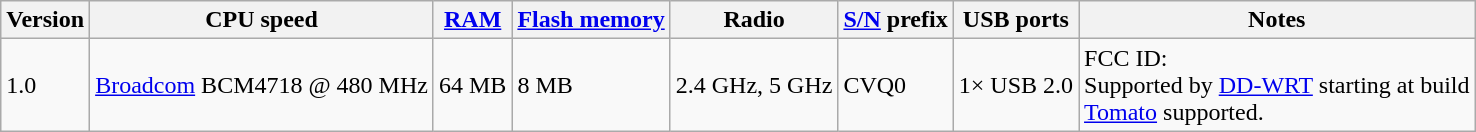<table class="wikitable">
<tr>
<th>Version</th>
<th>CPU speed</th>
<th><a href='#'>RAM</a></th>
<th><a href='#'>Flash memory</a></th>
<th>Radio</th>
<th><a href='#'>S/N</a> prefix</th>
<th>USB ports</th>
<th>Notes</th>
</tr>
<tr>
<td>1.0</td>
<td><a href='#'>Broadcom</a> BCM4718 @ 480 MHz</td>
<td>64 MB</td>
<td>8 MB</td>
<td>2.4 GHz, 5 GHz</td>
<td>CVQ0</td>
<td>1× USB 2.0</td>
<td>FCC ID: <br>Supported by <a href='#'>DD-WRT</a> starting at build <br><a href='#'>Tomato</a> supported.</td>
</tr>
</table>
